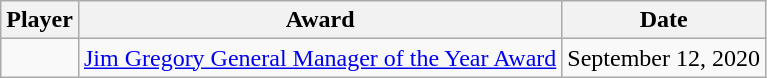<table class="wikitable sortable" style="text-align:center;">
<tr>
<th>Player</th>
<th>Award</th>
<th>Date</th>
</tr>
<tr>
<td></td>
<td><a href='#'>Jim Gregory General Manager of the Year Award</a></td>
<td>September 12, 2020</td>
</tr>
</table>
